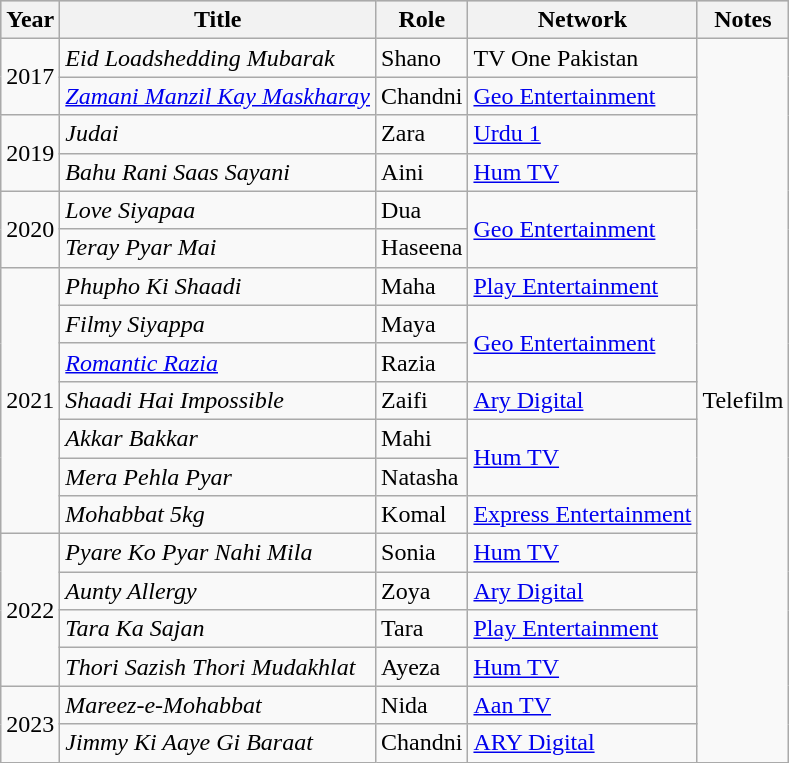<table class="wikitable sortable plainrowheaders">
<tr style="background:#ccc; text-align:center;">
<th>Year</th>
<th>Title</th>
<th>Role</th>
<th>Network</th>
<th>Notes</th>
</tr>
<tr>
<td rowspan="2">2017</td>
<td><em>Eid Loadshedding Mubarak</em></td>
<td>Shano</td>
<td>TV One Pakistan</td>
<td rowspan="19">Telefilm</td>
</tr>
<tr>
<td><em><a href='#'>Zamani Manzil Kay Maskharay</a></em></td>
<td>Chandni</td>
<td><a href='#'>Geo Entertainment</a></td>
</tr>
<tr>
<td rowspan="2">2019</td>
<td><em>Judai</em></td>
<td>Zara</td>
<td><a href='#'>Urdu 1</a></td>
</tr>
<tr>
<td><em>Bahu Rani Saas Sayani</em></td>
<td>Aini</td>
<td><a href='#'>Hum TV</a></td>
</tr>
<tr>
<td rowspan="2">2020</td>
<td><em>Love Siyapaa</em></td>
<td>Dua</td>
<td rowspan="2",><a href='#'>Geo Entertainment</a></td>
</tr>
<tr>
<td><em>Teray Pyar Mai</em></td>
<td>Haseena</td>
</tr>
<tr>
<td rowspan="7">2021</td>
<td><em>Phupho Ki Shaadi</em></td>
<td>Maha</td>
<td><a href='#'>Play Entertainment</a></td>
</tr>
<tr>
<td><em>Filmy Siyappa</em></td>
<td>Maya</td>
<td rowspan="2"><a href='#'>Geo Entertainment</a></td>
</tr>
<tr>
<td><em><a href='#'>Romantic Razia</a></em></td>
<td>Razia</td>
</tr>
<tr>
<td><em>Shaadi</em> <em>Hai</em> <em>Impossible</em></td>
<td>Zaifi</td>
<td><a href='#'>Ary Digital</a></td>
</tr>
<tr>
<td><em>Akkar Bakkar</em></td>
<td>Mahi</td>
<td rowspan="2"><a href='#'>Hum TV</a></td>
</tr>
<tr>
<td><em>Mera Pehla Pyar</em></td>
<td>Natasha</td>
</tr>
<tr>
<td><em>Mohabbat 5kg</em></td>
<td>Komal</td>
<td><a href='#'>Express Entertainment</a></td>
</tr>
<tr>
<td rowspan="4">2022</td>
<td><em>Pyare Ko Pyar Nahi Mila</em></td>
<td>Sonia</td>
<td><a href='#'>Hum TV</a></td>
</tr>
<tr>
<td><em>Aunty Allergy</em></td>
<td>Zoya</td>
<td><a href='#'>Ary Digital</a></td>
</tr>
<tr>
<td><em>Tara Ka Sajan</em></td>
<td>Tara</td>
<td><a href='#'>Play Entertainment</a></td>
</tr>
<tr>
<td><em>Thori Sazish Thori Mudakhlat</em></td>
<td>Ayeza</td>
<td><a href='#'>Hum TV</a></td>
</tr>
<tr>
<td rowspan="2">2023</td>
<td><em>Mareez-e-Mohabbat</em></td>
<td>Nida</td>
<td><a href='#'>Aan TV</a></td>
</tr>
<tr>
<td><em>Jimmy Ki Aaye Gi Baraat</em></td>
<td>Chandni</td>
<td><a href='#'>ARY Digital</a></td>
</tr>
</table>
